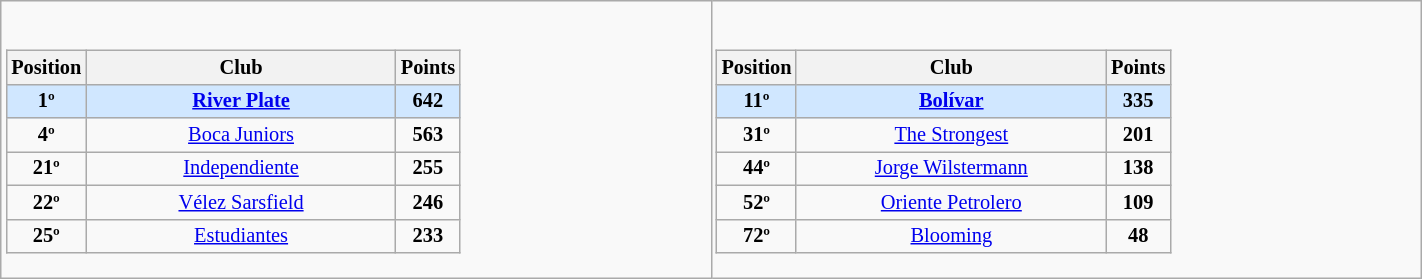<table class="wikitable" style="font-size:85%" width="75%">
<tr>
<td><br><table class="wikitable" style="text-align:center">
<tr>
<th>Position</th>
<th width="200px">Club</th>
<th>Points</th>
</tr>
<tr align="center" style="background:#D0E7FF">
<td style="text-align: center;"><strong>1º</strong></td>
<td><strong><a href='#'>River Plate</a></strong></td>
<td><strong>642</strong></td>
</tr>
<tr>
<td style="text-align: center;"><strong>4º</strong></td>
<td><a href='#'>Boca Juniors</a></td>
<td><strong>563</strong></td>
</tr>
<tr>
<td style="text-align: center;"><strong>21º</strong></td>
<td><a href='#'>Independiente</a></td>
<td><strong>255</strong></td>
</tr>
<tr>
<td style="text-align: center;"><strong>22º</strong></td>
<td><a href='#'>Vélez Sarsfield</a></td>
<td><strong>246</strong></td>
</tr>
<tr>
<td style="text-align: center;"><strong>25º</strong></td>
<td><a href='#'>Estudiantes</a></td>
<td><strong>233</strong></td>
</tr>
</table>
</td>
<td><br><table class="wikitable" style="text-align:center">
<tr>
<th>Position</th>
<th width="200px">Club</th>
<th>Points</th>
</tr>
<tr align="center" style="background:#D0E7FF">
<td style="text-align: center;"><strong>11º</strong></td>
<td><strong><a href='#'>Bolívar</a></strong></td>
<td><strong>335</strong></td>
</tr>
<tr>
<td style="text-align: center;"><strong>31º</strong></td>
<td><a href='#'>The Strongest</a></td>
<td><strong>201</strong></td>
</tr>
<tr>
<td style="text-align: center;"><strong>44º</strong></td>
<td><a href='#'>Jorge Wilstermann</a></td>
<td><strong>138</strong></td>
</tr>
<tr>
<td style="text-align: center;"><strong>52º</strong></td>
<td><a href='#'>Oriente Petrolero</a></td>
<td><strong>109</strong></td>
</tr>
<tr>
<td style="text-align: center;"><strong>72º</strong></td>
<td><a href='#'>Blooming</a></td>
<td><strong>48</strong></td>
</tr>
</table>
</td>
</tr>
</table>
